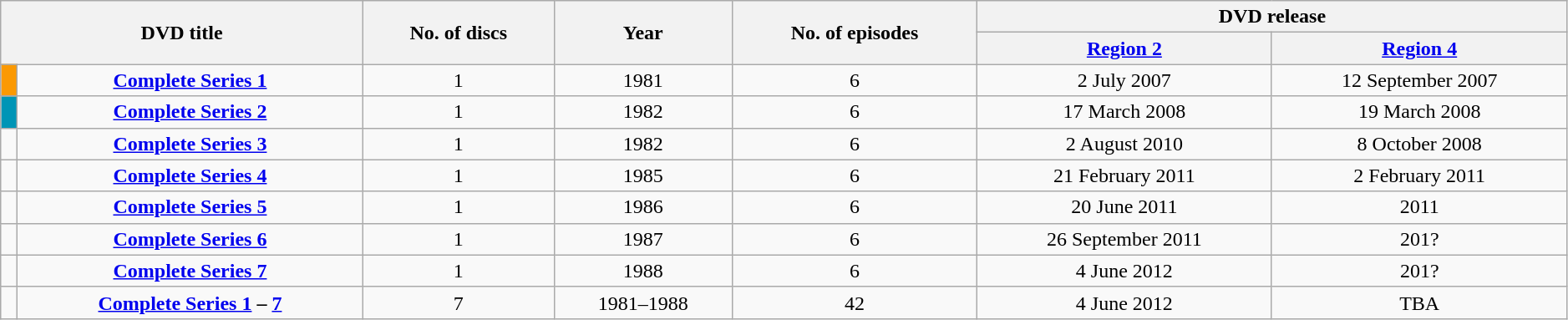<table class="wikitable" width="99%" style="left: 0 auto; text-align: center;">
<tr>
<th colspan="2" rowspan="2">DVD title</th>
<th rowspan="2">No. of discs</th>
<th rowspan="2">Year</th>
<th rowspan="2">No. of episodes</th>
<th colspan="2">DVD release</th>
</tr>
<tr>
<th><a href='#'>Region 2</a></th>
<th><a href='#'>Region 4</a></th>
</tr>
<tr>
<td bgcolor="#fb9902"></td>
<td><strong><a href='#'>Complete Series 1</a></strong></td>
<td>1</td>
<td>1981</td>
<td>6</td>
<td>2 July 2007</td>
<td>12 September 2007</td>
</tr>
<tr>
<td bgcolor="#0095b6"></td>
<td><strong><a href='#'>Complete Series 2</a></strong></td>
<td>1</td>
<td>1982</td>
<td>6</td>
<td>17 March 2008</td>
<td>19 March 2008</td>
</tr>
<tr>
<td bgcolor=""></td>
<td><strong><a href='#'>Complete Series 3</a></strong></td>
<td>1</td>
<td>1982</td>
<td>6</td>
<td>2 August 2010</td>
<td>8 October 2008</td>
</tr>
<tr>
<td bgcolor=""></td>
<td><strong><a href='#'>Complete Series 4</a></strong></td>
<td>1</td>
<td>1985</td>
<td>6</td>
<td>21 February 2011</td>
<td>2 February 2011</td>
</tr>
<tr>
<td bgcolor=""></td>
<td><strong><a href='#'>Complete Series 5</a></strong></td>
<td>1</td>
<td>1986</td>
<td>6</td>
<td>20 June 2011</td>
<td>2011</td>
</tr>
<tr>
<td bgcolor=""></td>
<td><strong><a href='#'>Complete Series 6</a></strong></td>
<td>1</td>
<td>1987</td>
<td>6</td>
<td>26 September 2011</td>
<td>201?</td>
</tr>
<tr>
<td bgcolor=""></td>
<td><strong><a href='#'>Complete Series 7</a></strong></td>
<td>1</td>
<td>1988</td>
<td>6</td>
<td>4 June 2012</td>
<td>201?</td>
</tr>
<tr>
<td bgcolor=""></td>
<td><strong><a href='#'>Complete Series 1</a> – <a href='#'>7</a></strong></td>
<td>7</td>
<td>1981–1988</td>
<td>42</td>
<td>4 June 2012</td>
<td>TBA</td>
</tr>
</table>
